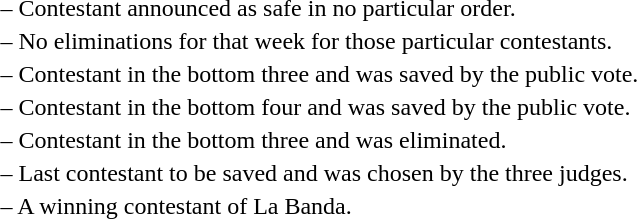<table>
<tr>
<td> – Contestant announced as safe in no particular order.</td>
</tr>
<tr>
<td> – No eliminations for that week for those particular contestants.</td>
</tr>
<tr>
<td> – Contestant in the bottom three and was saved by the public vote.</td>
</tr>
<tr>
<td> – Contestant in the bottom four and was saved by the public vote.</td>
</tr>
<tr>
<td> – Contestant in the bottom three and was eliminated.</td>
</tr>
<tr>
<td> – Last contestant to be saved and was chosen by the three judges.</td>
</tr>
<tr>
<td> – A winning contestant of La Banda.</td>
</tr>
</table>
